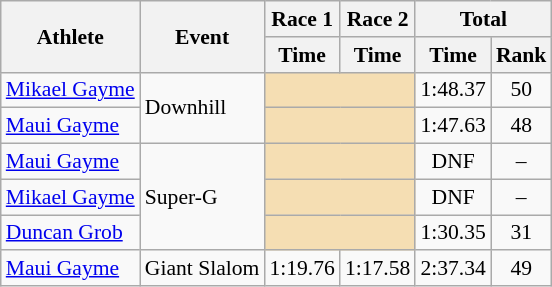<table class="wikitable" style="font-size:90%">
<tr>
<th rowspan="2">Athlete</th>
<th rowspan="2">Event</th>
<th>Race 1</th>
<th>Race 2</th>
<th colspan="2">Total</th>
</tr>
<tr>
<th>Time</th>
<th>Time</th>
<th>Time</th>
<th>Rank</th>
</tr>
<tr>
<td><a href='#'>Mikael Gayme</a></td>
<td rowspan="2">Downhill</td>
<td colspan="2" bgcolor="wheat"></td>
<td align="center">1:48.37</td>
<td align="center">50</td>
</tr>
<tr>
<td><a href='#'>Maui Gayme</a></td>
<td colspan="2" bgcolor="wheat"></td>
<td align="center">1:47.63</td>
<td align="center">48</td>
</tr>
<tr>
<td><a href='#'>Maui Gayme</a></td>
<td rowspan="3">Super-G</td>
<td colspan="2" bgcolor="wheat"></td>
<td align="center">DNF</td>
<td align="center">–</td>
</tr>
<tr>
<td><a href='#'>Mikael Gayme</a></td>
<td colspan="2" bgcolor="wheat"></td>
<td align="center">DNF</td>
<td align="center">–</td>
</tr>
<tr>
<td><a href='#'>Duncan Grob</a></td>
<td colspan="2" bgcolor="wheat"></td>
<td align="center">1:30.35</td>
<td align="center">31</td>
</tr>
<tr>
<td><a href='#'>Maui Gayme</a></td>
<td>Giant Slalom</td>
<td align="center">1:19.76</td>
<td align="center">1:17.58</td>
<td align="center">2:37.34</td>
<td align="center">49</td>
</tr>
</table>
